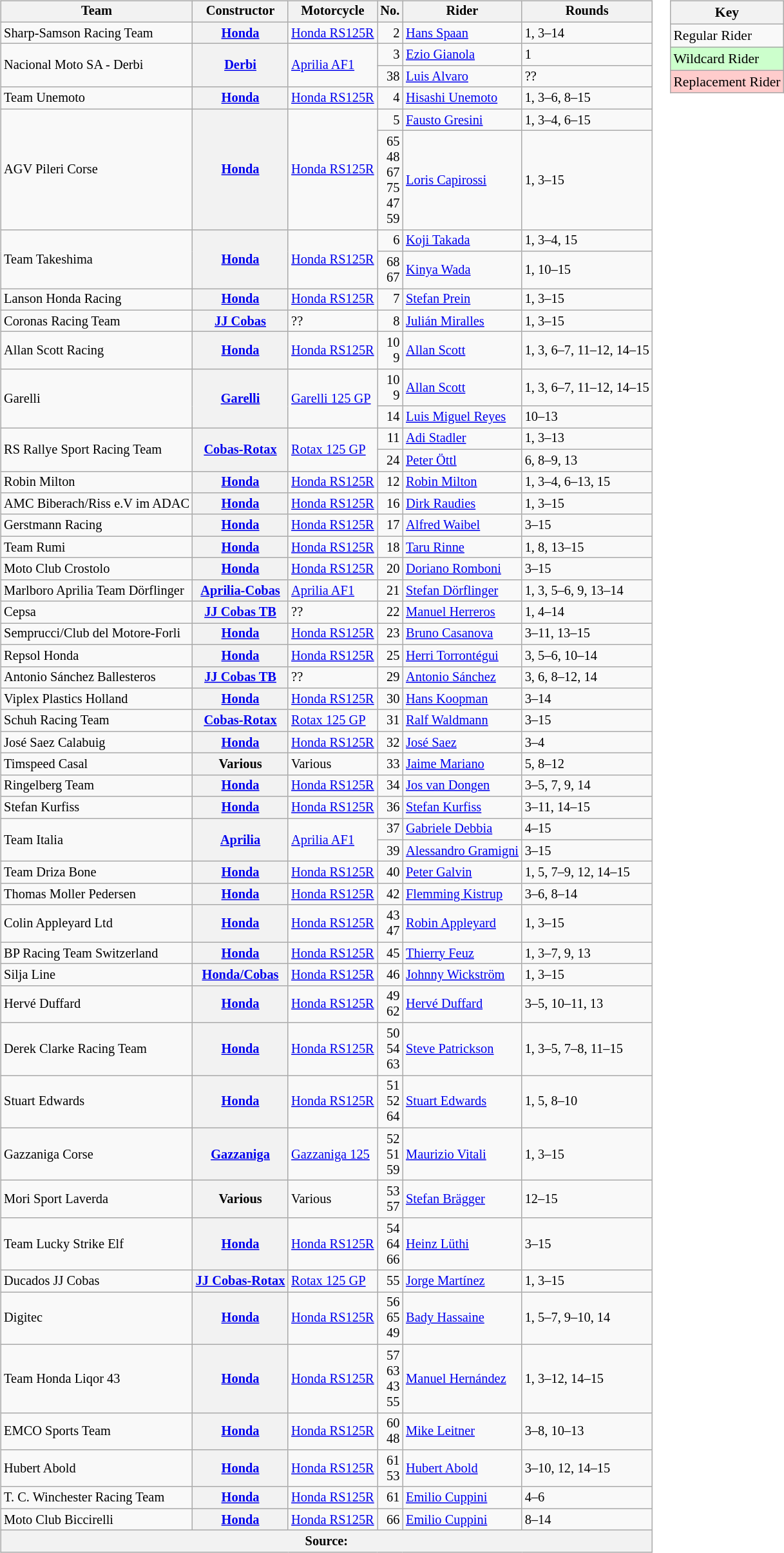<table>
<tr>
<td><br><table class="wikitable" style="font-size: 85%;">
<tr>
<th>Team</th>
<th>Constructor</th>
<th>Motorcycle</th>
<th>No.</th>
<th>Rider</th>
<th>Rounds</th>
</tr>
<tr>
<td>Sharp-Samson Racing Team</td>
<th><a href='#'>Honda</a></th>
<td><a href='#'>Honda RS125R</a></td>
<td align="right">2</td>
<td> <a href='#'>Hans Spaan</a></td>
<td>1, 3–14</td>
</tr>
<tr>
<td rowspan=2>Nacional Moto SA - Derbi</td>
<th rowspan=2><a href='#'>Derbi</a></th>
<td rowspan=2><a href='#'>Aprilia AF1</a></td>
<td align="right">3</td>
<td> <a href='#'>Ezio Gianola</a></td>
<td>1</td>
</tr>
<tr>
<td align="right">38</td>
<td> <a href='#'>Luis Alvaro</a></td>
<td>??</td>
</tr>
<tr>
<td>Team Unemoto</td>
<th><a href='#'>Honda</a></th>
<td><a href='#'>Honda RS125R</a></td>
<td align="right">4</td>
<td> <a href='#'>Hisashi Unemoto</a></td>
<td>1, 3–6, 8–15</td>
</tr>
<tr>
<td rowspan=2>AGV Pileri Corse</td>
<th rowspan=2><a href='#'>Honda</a></th>
<td rowspan=2><a href='#'>Honda RS125R</a></td>
<td align="right">5</td>
<td> <a href='#'>Fausto Gresini</a></td>
<td>1, 3–4, 6–15</td>
</tr>
<tr>
<td align="right">65<br>48<br>67<br>75<br>47<br>59</td>
<td> <a href='#'>Loris Capirossi</a></td>
<td>1, 3–15</td>
</tr>
<tr>
<td rowspan=2>Team Takeshima</td>
<th rowspan=2><a href='#'>Honda</a></th>
<td rowspan=2><a href='#'>Honda RS125R</a></td>
<td align="right">6</td>
<td> <a href='#'>Koji Takada</a></td>
<td>1, 3–4, 15</td>
</tr>
<tr>
<td align="right">68<br>67</td>
<td> <a href='#'>Kinya Wada</a></td>
<td>1, 10–15</td>
</tr>
<tr>
<td>Lanson Honda Racing</td>
<th><a href='#'>Honda</a></th>
<td><a href='#'>Honda RS125R</a></td>
<td align="right">7</td>
<td> <a href='#'>Stefan Prein</a></td>
<td>1, 3–15</td>
</tr>
<tr>
<td>Coronas Racing Team</td>
<th><a href='#'>JJ Cobas</a></th>
<td>??</td>
<td align="right">8</td>
<td> <a href='#'>Julián Miralles</a></td>
<td>1, 3–15</td>
</tr>
<tr>
<td>Allan Scott Racing</td>
<th><a href='#'>Honda</a></th>
<td><a href='#'>Honda RS125R</a></td>
<td align="right">10<br>9</td>
<td> <a href='#'>Allan Scott</a></td>
<td>1, 3, 6–7, 11–12, 14–15</td>
</tr>
<tr>
<td rowspan=2>Garelli</td>
<th rowspan=2><a href='#'>Garelli</a></th>
<td rowspan=2><a href='#'>Garelli 125 GP</a></td>
<td align="right">10<br>9</td>
<td> <a href='#'>Allan Scott</a></td>
<td>1, 3, 6–7, 11–12, 14–15</td>
</tr>
<tr>
<td align="right">14</td>
<td> <a href='#'>Luis Miguel Reyes</a></td>
<td>10–13</td>
</tr>
<tr>
<td rowspan=2>RS Rallye Sport Racing Team</td>
<th rowspan=2><a href='#'>Cobas-Rotax</a></th>
<td rowspan=2><a href='#'>Rotax 125 GP</a></td>
<td align="right">11</td>
<td> <a href='#'>Adi Stadler</a></td>
<td>1, 3–13</td>
</tr>
<tr>
<td align="right">24</td>
<td> <a href='#'>Peter Öttl</a></td>
<td>6, 8–9, 13</td>
</tr>
<tr>
<td>Robin Milton</td>
<th><a href='#'>Honda</a></th>
<td><a href='#'>Honda RS125R</a></td>
<td align="right">12</td>
<td> <a href='#'>Robin Milton</a></td>
<td>1, 3–4, 6–13, 15</td>
</tr>
<tr>
<td>AMC Biberach/Riss e.V im ADAC</td>
<th><a href='#'>Honda</a></th>
<td><a href='#'>Honda RS125R</a></td>
<td align="right">16</td>
<td> <a href='#'>Dirk Raudies</a></td>
<td>1, 3–15</td>
</tr>
<tr>
<td>Gerstmann Racing</td>
<th><a href='#'>Honda</a></th>
<td><a href='#'>Honda RS125R</a></td>
<td align="right">17</td>
<td> <a href='#'>Alfred Waibel</a></td>
<td>3–15</td>
</tr>
<tr>
<td>Team Rumi</td>
<th><a href='#'>Honda</a></th>
<td><a href='#'>Honda RS125R</a></td>
<td align="right">18</td>
<td> <a href='#'>Taru Rinne</a></td>
<td>1, 8, 13–15</td>
</tr>
<tr>
<td>Moto Club Crostolo</td>
<th><a href='#'>Honda</a></th>
<td><a href='#'>Honda RS125R</a></td>
<td align="right">20</td>
<td> <a href='#'>Doriano Romboni</a></td>
<td>3–15</td>
</tr>
<tr>
<td>Marlboro Aprilia Team Dörflinger</td>
<th><a href='#'>Aprilia-Cobas</a></th>
<td><a href='#'>Aprilia AF1</a></td>
<td align="right">21</td>
<td> <a href='#'>Stefan Dörflinger</a></td>
<td>1, 3, 5–6, 9, 13–14</td>
</tr>
<tr>
<td>Cepsa</td>
<th><a href='#'>JJ Cobas TB</a></th>
<td>??</td>
<td align="right">22</td>
<td> <a href='#'>Manuel Herreros</a></td>
<td>1, 4–14</td>
</tr>
<tr>
<td>Semprucci/Club del Motore-Forli</td>
<th><a href='#'>Honda</a></th>
<td><a href='#'>Honda RS125R</a></td>
<td align="right">23</td>
<td> <a href='#'>Bruno Casanova</a></td>
<td>3–11, 13–15</td>
</tr>
<tr>
<td>Repsol Honda</td>
<th><a href='#'>Honda</a></th>
<td><a href='#'>Honda RS125R</a></td>
<td align="right">25</td>
<td> <a href='#'>Herri Torrontégui</a></td>
<td>3, 5–6, 10–14</td>
</tr>
<tr>
<td>Antonio Sánchez Ballesteros</td>
<th><a href='#'>JJ Cobas TB</a></th>
<td>??</td>
<td align="right">29</td>
<td> <a href='#'>Antonio Sánchez</a></td>
<td>3, 6, 8–12, 14</td>
</tr>
<tr>
<td>Viplex Plastics Holland</td>
<th><a href='#'>Honda</a></th>
<td><a href='#'>Honda RS125R</a></td>
<td align="right">30</td>
<td> <a href='#'>Hans Koopman</a></td>
<td>3–14</td>
</tr>
<tr>
<td>Schuh Racing Team</td>
<th><a href='#'>Cobas-Rotax</a></th>
<td><a href='#'>Rotax 125 GP</a></td>
<td align="right">31</td>
<td> <a href='#'>Ralf Waldmann</a></td>
<td>3–15</td>
</tr>
<tr>
<td>José Saez Calabuig</td>
<th><a href='#'>Honda</a></th>
<td><a href='#'>Honda RS125R</a></td>
<td align="right">32</td>
<td> <a href='#'>José Saez</a></td>
<td>3–4</td>
</tr>
<tr>
<td>Timspeed Casal</td>
<th>Various</th>
<td>Various</td>
<td align="right">33</td>
<td> <a href='#'>Jaime Mariano</a></td>
<td>5, 8–12</td>
</tr>
<tr>
<td>Ringelberg Team</td>
<th><a href='#'>Honda</a></th>
<td><a href='#'>Honda RS125R</a></td>
<td align="right">34</td>
<td> <a href='#'>Jos van Dongen</a></td>
<td>3–5, 7, 9, 14</td>
</tr>
<tr>
<td>Stefan Kurfiss</td>
<th><a href='#'>Honda</a></th>
<td><a href='#'>Honda RS125R</a></td>
<td align="right">36</td>
<td> <a href='#'>Stefan Kurfiss</a></td>
<td>3–11, 14–15</td>
</tr>
<tr>
<td rowspan=2>Team Italia</td>
<th rowspan=2><a href='#'>Aprilia</a></th>
<td rowspan=2><a href='#'>Aprilia AF1</a></td>
<td align="right">37</td>
<td> <a href='#'>Gabriele Debbia</a></td>
<td>4–15</td>
</tr>
<tr>
<td align="right">39</td>
<td> <a href='#'>Alessandro Gramigni</a></td>
<td>3–15</td>
</tr>
<tr>
<td>Team Driza Bone</td>
<th><a href='#'>Honda</a></th>
<td><a href='#'>Honda RS125R</a></td>
<td align="right">40</td>
<td> <a href='#'>Peter Galvin</a></td>
<td>1, 5, 7–9, 12, 14–15</td>
</tr>
<tr>
<td>Thomas Moller Pedersen</td>
<th><a href='#'>Honda</a></th>
<td><a href='#'>Honda RS125R</a></td>
<td align="right">42</td>
<td> <a href='#'>Flemming Kistrup</a></td>
<td>3–6, 8–14</td>
</tr>
<tr>
<td>Colin Appleyard Ltd</td>
<th><a href='#'>Honda</a></th>
<td><a href='#'>Honda RS125R</a></td>
<td align="right">43<br>47</td>
<td> <a href='#'>Robin Appleyard</a></td>
<td>1, 3–15</td>
</tr>
<tr>
<td>BP Racing Team Switzerland</td>
<th><a href='#'>Honda</a></th>
<td><a href='#'>Honda RS125R</a></td>
<td align="right">45</td>
<td> <a href='#'>Thierry Feuz</a></td>
<td>1, 3–7, 9, 13</td>
</tr>
<tr>
<td>Silja Line</td>
<th><a href='#'>Honda/Cobas</a></th>
<td><a href='#'>Honda RS125R</a></td>
<td align="right">46</td>
<td> <a href='#'>Johnny Wickström</a></td>
<td>1, 3–15</td>
</tr>
<tr>
<td>Hervé Duffard</td>
<th><a href='#'>Honda</a></th>
<td><a href='#'>Honda RS125R</a></td>
<td align="right">49<br>62</td>
<td> <a href='#'>Hervé Duffard</a></td>
<td>3–5, 10–11, 13</td>
</tr>
<tr>
<td>Derek Clarke Racing Team</td>
<th><a href='#'>Honda</a></th>
<td><a href='#'>Honda RS125R</a></td>
<td align="right">50<br>54<br>63</td>
<td> <a href='#'>Steve Patrickson</a></td>
<td>1, 3–5, 7–8, 11–15</td>
</tr>
<tr>
<td>Stuart Edwards</td>
<th><a href='#'>Honda</a></th>
<td><a href='#'>Honda RS125R</a></td>
<td align="right">51<br>52<br>64</td>
<td> <a href='#'>Stuart Edwards</a></td>
<td>1, 5, 8–10</td>
</tr>
<tr>
<td>Gazzaniga Corse</td>
<th><a href='#'>Gazzaniga</a></th>
<td><a href='#'>Gazzaniga 125</a></td>
<td align="right">52<br>51<br>59</td>
<td> <a href='#'>Maurizio Vitali</a></td>
<td>1, 3–15</td>
</tr>
<tr>
<td>Mori Sport Laverda</td>
<th>Various</th>
<td>Various</td>
<td align="right">53<br>57</td>
<td> <a href='#'>Stefan Brägger</a></td>
<td>12–15</td>
</tr>
<tr>
<td>Team Lucky Strike Elf</td>
<th><a href='#'>Honda</a></th>
<td><a href='#'>Honda RS125R</a></td>
<td align="right">54<br>64<br>66</td>
<td> <a href='#'>Heinz Lüthi</a></td>
<td>3–15</td>
</tr>
<tr>
<td>Ducados JJ Cobas</td>
<th><a href='#'>JJ Cobas-Rotax</a></th>
<td><a href='#'>Rotax 125 GP</a></td>
<td align="right">55</td>
<td> <a href='#'>Jorge Martínez</a></td>
<td>1, 3–15</td>
</tr>
<tr>
<td>Digitec</td>
<th><a href='#'>Honda</a></th>
<td><a href='#'>Honda RS125R</a></td>
<td align="right">56<br>65<br>49</td>
<td> <a href='#'>Bady Hassaine</a></td>
<td>1, 5–7, 9–10, 14</td>
</tr>
<tr>
<td>Team Honda Liqor 43</td>
<th><a href='#'>Honda</a></th>
<td><a href='#'>Honda RS125R</a></td>
<td align="right">57<br>63<br>43<br>55</td>
<td> <a href='#'>Manuel Hernández</a></td>
<td>1, 3–12, 14–15</td>
</tr>
<tr>
<td>EMCO Sports Team</td>
<th><a href='#'>Honda</a></th>
<td><a href='#'>Honda RS125R</a></td>
<td align="right">60<br>48</td>
<td> <a href='#'>Mike Leitner</a></td>
<td>3–8, 10–13</td>
</tr>
<tr>
<td>Hubert Abold</td>
<th><a href='#'>Honda</a></th>
<td><a href='#'>Honda RS125R</a></td>
<td align="right">61<br>53</td>
<td> <a href='#'>Hubert Abold</a></td>
<td>3–10, 12, 14–15</td>
</tr>
<tr>
<td>T. C. Winchester Racing Team</td>
<th><a href='#'>Honda</a></th>
<td><a href='#'>Honda RS125R</a></td>
<td align="right">61</td>
<td> <a href='#'>Emilio Cuppini</a></td>
<td>4–6</td>
</tr>
<tr>
<td>Moto Club Biccirelli</td>
<th><a href='#'>Honda</a></th>
<td><a href='#'>Honda RS125R</a></td>
<td align="right">66</td>
<td> <a href='#'>Emilio Cuppini</a></td>
<td>8–14</td>
</tr>
<tr>
<th colspan=6>Source: </th>
</tr>
</table>
</td>
<td valign="top"><br><table class="wikitable" style="font-size: 90%;">
<tr>
<th colspan=2>Key</th>
</tr>
<tr>
<td>Regular Rider</td>
</tr>
<tr style="background-color:#ccffcc">
<td>Wildcard Rider</td>
</tr>
<tr style="background-color:#ffcccc">
<td>Replacement Rider</td>
</tr>
</table>
</td>
</tr>
</table>
